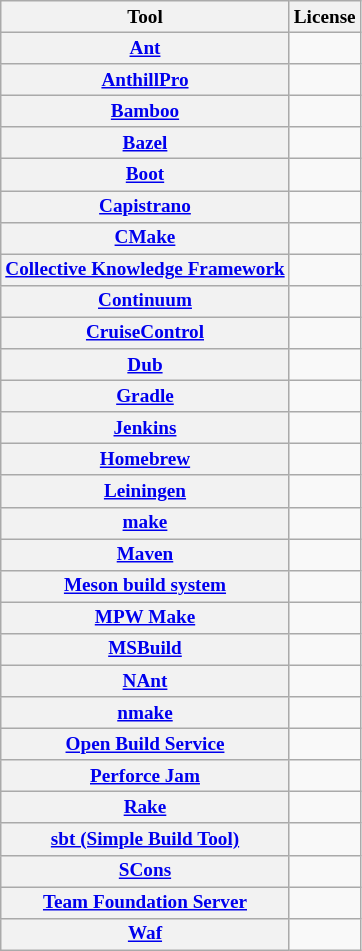<table class="wikitable sortable" style="font-size: 80%; text-align: left; width: auto;">
<tr>
<th>Tool</th>
<th>License</th>
</tr>
<tr>
<th><a href='#'>Ant</a></th>
<td></td>
</tr>
<tr>
<th><a href='#'>AnthillPro</a></th>
<td></td>
</tr>
<tr>
<th><a href='#'>Bamboo</a></th>
<td></td>
</tr>
<tr>
<th><a href='#'>Bazel</a></th>
<td></td>
</tr>
<tr>
<th><a href='#'>Boot</a></th>
<td></td>
</tr>
<tr>
<th><a href='#'>Capistrano</a></th>
<td></td>
</tr>
<tr>
<th><a href='#'>CMake</a></th>
<td></td>
</tr>
<tr>
<th><a href='#'>Collective Knowledge Framework</a></th>
<td></td>
</tr>
<tr>
<th><a href='#'>Continuum</a></th>
<td></td>
</tr>
<tr>
<th><a href='#'>CruiseControl</a></th>
<td></td>
</tr>
<tr>
<th><a href='#'>Dub</a></th>
<td></td>
</tr>
<tr>
<th><a href='#'>Gradle</a></th>
<td></td>
</tr>
<tr>
<th><a href='#'>Jenkins</a></th>
<td></td>
</tr>
<tr>
<th><a href='#'>Homebrew</a></th>
<td></td>
</tr>
<tr>
<th><a href='#'>Leiningen</a></th>
<td></td>
</tr>
<tr>
<th><a href='#'>make</a></th>
<td></td>
</tr>
<tr>
<th><a href='#'>Maven</a></th>
<td></td>
</tr>
<tr>
<th><a href='#'>Meson build system</a></th>
<td></td>
</tr>
<tr>
<th><a href='#'>MPW Make</a></th>
<td></td>
</tr>
<tr>
<th><a href='#'>MSBuild</a></th>
<td></td>
</tr>
<tr>
<th><a href='#'>NAnt</a></th>
<td></td>
</tr>
<tr>
<th><a href='#'>nmake</a></th>
<td></td>
</tr>
<tr>
<th><a href='#'>Open Build Service</a></th>
<td></td>
</tr>
<tr>
<th><a href='#'>Perforce Jam</a></th>
<td></td>
</tr>
<tr>
<th><a href='#'>Rake</a></th>
<td></td>
</tr>
<tr>
<th><a href='#'>sbt (Simple Build Tool)</a></th>
<td></td>
</tr>
<tr>
<th><a href='#'>SCons</a></th>
<td></td>
</tr>
<tr>
<th><a href='#'>Team Foundation Server</a></th>
<td></td>
</tr>
<tr>
<th><a href='#'>Waf</a></th>
<td></td>
</tr>
</table>
